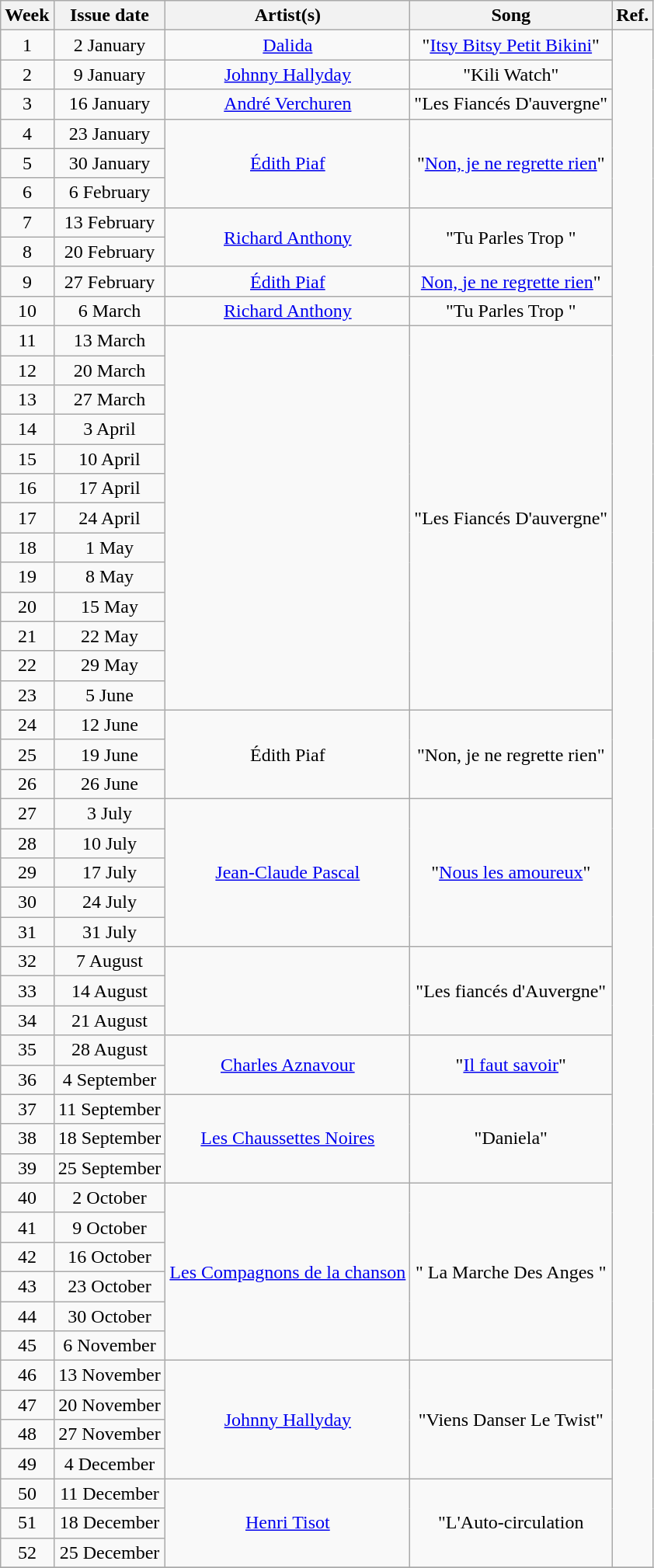<table class="wikitable plainrowheaders" style="text-align: center">
<tr>
<th>Week</th>
<th>Issue date</th>
<th>Artist(s)</th>
<th>Song</th>
<th>Ref.</th>
</tr>
<tr>
<td>1</td>
<td>2 January</td>
<td rowspan="1"><a href='#'>Dalida</a></td>
<td rowspan="1">"<a href='#'>Itsy Bitsy Petit Bikini</a>"</td>
<td rowspan="52"></td>
</tr>
<tr>
<td>2</td>
<td>9 January</td>
<td rowspan="1"><a href='#'>Johnny Hallyday</a></td>
<td rowspan="1">"Kili Watch"</td>
</tr>
<tr>
<td>3</td>
<td>16 January</td>
<td><a href='#'>André Verchuren</a></td>
<td>"Les Fiancés D'auvergne"</td>
</tr>
<tr>
<td>4</td>
<td>23 January</td>
<td rowspan="3"><a href='#'>Édith Piaf</a></td>
<td rowspan="3">"<a href='#'>Non, je ne regrette rien</a>"</td>
</tr>
<tr>
<td>5</td>
<td>30 January</td>
</tr>
<tr>
<td>6</td>
<td>6 February</td>
</tr>
<tr>
<td>7</td>
<td>13 February</td>
<td rowspan="2"><a href='#'>Richard Anthony</a></td>
<td rowspan="2">"Tu Parles Trop "</td>
</tr>
<tr>
<td>8</td>
<td>20 February</td>
</tr>
<tr>
<td>9</td>
<td>27 February</td>
<td><a href='#'>Édith Piaf</a></td>
<td><a href='#'>Non, je ne regrette rien</a>"</td>
</tr>
<tr>
<td>10</td>
<td>6 March</td>
<td><a href='#'>Richard Anthony</a></td>
<td>"Tu Parles Trop "</td>
</tr>
<tr>
<td>11</td>
<td>13 March</td>
<td rowspan="13"></td>
<td rowspan="13">"Les Fiancés D'auvergne"</td>
</tr>
<tr>
<td>12</td>
<td>20 March</td>
</tr>
<tr>
<td>13</td>
<td>27 March</td>
</tr>
<tr>
<td>14</td>
<td>3 April</td>
</tr>
<tr>
<td>15</td>
<td>10 April</td>
</tr>
<tr>
<td>16</td>
<td>17 April</td>
</tr>
<tr>
<td>17</td>
<td>24 April</td>
</tr>
<tr>
<td>18</td>
<td>1 May</td>
</tr>
<tr>
<td>19</td>
<td>8 May</td>
</tr>
<tr>
<td>20</td>
<td>15 May</td>
</tr>
<tr>
<td>21</td>
<td>22 May</td>
</tr>
<tr>
<td>22</td>
<td>29 May</td>
</tr>
<tr>
<td>23</td>
<td>5 June</td>
</tr>
<tr>
<td>24</td>
<td>12 June</td>
<td rowspan="3">Édith Piaf</td>
<td rowspan="3">"Non, je ne regrette rien"</td>
</tr>
<tr>
<td>25</td>
<td>19 June</td>
</tr>
<tr>
<td>26</td>
<td>26 June</td>
</tr>
<tr>
<td>27</td>
<td>3 July</td>
<td rowspan="5"><a href='#'>Jean-Claude Pascal</a></td>
<td rowspan="5">"<a href='#'>Nous les amoureux</a>"</td>
</tr>
<tr>
<td>28</td>
<td>10 July</td>
</tr>
<tr>
<td>29</td>
<td>17 July</td>
</tr>
<tr>
<td>30</td>
<td>24 July</td>
</tr>
<tr>
<td>31</td>
<td>31 July</td>
</tr>
<tr>
<td>32</td>
<td>7 August</td>
<td rowspan="3"></td>
<td rowspan="3">"Les fiancés d'Auvergne"</td>
</tr>
<tr>
<td>33</td>
<td>14 August</td>
</tr>
<tr>
<td>34</td>
<td>21 August</td>
</tr>
<tr>
<td>35</td>
<td>28 August</td>
<td rowspan="2"><a href='#'>Charles Aznavour</a></td>
<td rowspan="2">"<a href='#'>Il faut savoir</a>"</td>
</tr>
<tr>
<td>36</td>
<td>4 September</td>
</tr>
<tr>
<td>37</td>
<td>11 September</td>
<td rowspan="3"><a href='#'>Les Chaussettes Noires</a></td>
<td rowspan="3">"Daniela"</td>
</tr>
<tr>
<td>38</td>
<td>18 September</td>
</tr>
<tr>
<td>39</td>
<td>25 September</td>
</tr>
<tr>
<td>40</td>
<td>2 October</td>
<td rowspan="6"><a href='#'>Les Compagnons de la chanson</a></td>
<td rowspan="6">" La Marche Des Anges "</td>
</tr>
<tr>
<td>41</td>
<td>9 October</td>
</tr>
<tr>
<td>42</td>
<td>16 October</td>
</tr>
<tr>
<td>43</td>
<td>23 October</td>
</tr>
<tr>
<td>44</td>
<td>30 October</td>
</tr>
<tr>
<td>45</td>
<td>6 November</td>
</tr>
<tr>
<td>46</td>
<td>13 November</td>
<td rowspan="4"><a href='#'>Johnny Hallyday</a></td>
<td rowspan="4">"Viens Danser Le Twist"</td>
</tr>
<tr>
<td>47</td>
<td>20 November</td>
</tr>
<tr>
<td>48</td>
<td>27 November</td>
</tr>
<tr>
<td>49</td>
<td>4 December</td>
</tr>
<tr>
<td>50</td>
<td>11 December</td>
<td rowspan="3"><a href='#'>Henri Tisot</a></td>
<td rowspan="3">"L'Auto-circulation</td>
</tr>
<tr>
<td>51</td>
<td>18 December</td>
</tr>
<tr>
<td>52</td>
<td>25 December</td>
</tr>
<tr>
</tr>
</table>
